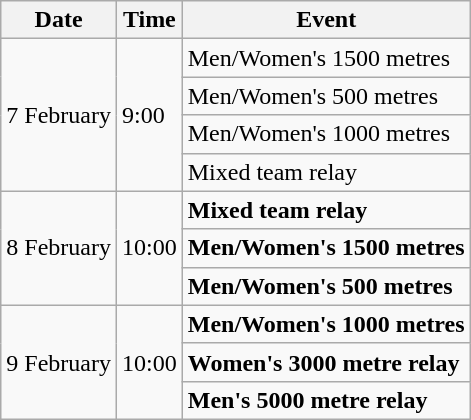<table class=wikitable>
<tr>
<th>Date</th>
<th>Time</th>
<th>Event</th>
</tr>
<tr>
<td rowspan="4">7 February</td>
<td rowspan="4">9:00</td>
<td>Men/Women's 1500 metres</td>
</tr>
<tr>
<td>Men/Women's 500 metres</td>
</tr>
<tr>
<td>Men/Women's 1000 metres</td>
</tr>
<tr>
<td>Mixed team relay</td>
</tr>
<tr>
<td rowspan="3">8 February</td>
<td rowspan="3">10:00</td>
<td><strong>Mixed team relay</strong></td>
</tr>
<tr>
<td><strong>Men/Women's 1500 metres</strong></td>
</tr>
<tr>
<td><strong>Men/Women's 500 metres</strong></td>
</tr>
<tr>
<td rowspan="3">9 February</td>
<td rowspan="3">10:00</td>
<td><strong>Men/Women's 1000 metres</strong></td>
</tr>
<tr>
<td><strong>Women's 3000 metre relay</strong></td>
</tr>
<tr>
<td><strong>Men's 5000 metre relay</strong></td>
</tr>
</table>
